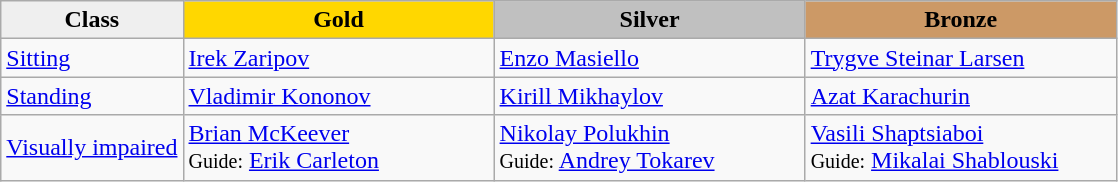<table class="wikitable" style="text-align:left">
<tr align="center">
<td bgcolor=efefef><strong>Class</strong></td>
<td width=200 bgcolor=gold><strong>Gold</strong></td>
<td width=200 bgcolor=silver><strong>Silver</strong></td>
<td width=200 bgcolor=CC9966><strong>Bronze</strong></td>
</tr>
<tr>
<td><a href='#'>Sitting</a></td>
<td><a href='#'>Irek Zaripov</a><br><em></em></td>
<td><a href='#'>Enzo Masiello</a><br><em></em></td>
<td><a href='#'>Trygve Steinar Larsen</a><br><em></em></td>
</tr>
<tr>
<td><a href='#'>Standing</a></td>
<td><a href='#'>Vladimir Kononov</a><br><em></em></td>
<td><a href='#'>Kirill Mikhaylov</a><br><em></em></td>
<td><a href='#'>Azat Karachurin</a><br><em></em></td>
</tr>
<tr>
<td><a href='#'>Visually impaired</a></td>
<td><a href='#'>Brian McKeever</a><br><small>Guide:</small> <a href='#'>Erik Carleton</a><br><em></em></td>
<td><a href='#'>Nikolay Polukhin</a><br><small>Guide:</small> <a href='#'>Andrey Tokarev</a><br><em></em></td>
<td><a href='#'>Vasili Shaptsiaboi</a><br><small>Guide:</small> <a href='#'>Mikalai Shablouski</a><br><em></em></td>
</tr>
</table>
